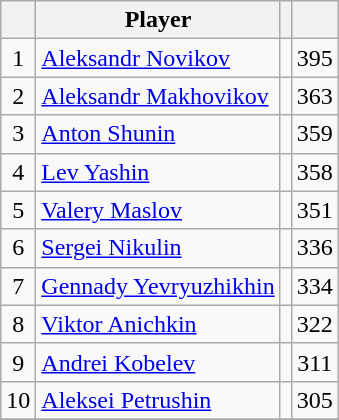<table class="wikitable sortable" style="text-align:center;margin-left:1em">
<tr>
<th scope=col></th>
<th color:white;" scope=col>Player</th>
<th color:white;" scope=col></th>
<th color:white;" scope=col></th>
</tr>
<tr>
<td>1</td>
<td style="text-align:left;"><a href='#'>Aleksandr Novikov</a></td>
<td> </td>
<td>395</td>
</tr>
<tr>
<td>2</td>
<td style="text-align:left;"><a href='#'>Aleksandr Makhovikov</a></td>
<td> </td>
<td>363</td>
</tr>
<tr>
<td>3</td>
<td style="text-align:left;"><a href='#'>Anton Shunin</a></td>
<td></td>
<td>359</td>
</tr>
<tr>
<td>4</td>
<td style="text-align:left;"><a href='#'>Lev Yashin</a></td>
<td></td>
<td>358</td>
</tr>
<tr>
<td>5</td>
<td style="text-align:left;"><a href='#'>Valery Maslov</a></td>
<td> </td>
<td>351</td>
</tr>
<tr>
<td>6</td>
<td style="text-align:left;"><a href='#'>Sergei Nikulin</a></td>
<td> </td>
<td>336</td>
</tr>
<tr>
<td>7</td>
<td style="text-align:left;"><a href='#'>Gennady Yevryuzhikhin</a></td>
<td> </td>
<td>334</td>
</tr>
<tr>
<td>8</td>
<td style="text-align:left;"><a href='#'>Viktor Anichkin</a></td>
<td></td>
<td>322</td>
</tr>
<tr>
<td>9</td>
<td style="text-align:left;"><a href='#'>Andrei Kobelev</a></td>
<td><br> </td>
<td>311</td>
</tr>
<tr>
<td>10</td>
<td style="text-align:left;"><a href='#'>Aleksei Petrushin</a></td>
<td></td>
<td>305</td>
</tr>
<tr>
</tr>
</table>
